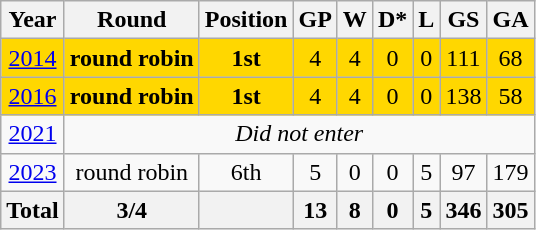<table class="wikitable" style="text-align: center;">
<tr>
<th>Year</th>
<th>Round</th>
<th>Position</th>
<th>GP</th>
<th>W</th>
<th>D*</th>
<th>L</th>
<th>GS</th>
<th>GA</th>
</tr>
<tr style="background:gold;">
<td> <a href='#'>2014</a></td>
<td><strong>round robin</strong></td>
<td><strong>1st</strong></td>
<td>4</td>
<td>4</td>
<td>0</td>
<td>0</td>
<td>111</td>
<td>68</td>
</tr>
<tr style="background:gold;">
<td> <a href='#'>2016</a></td>
<td><strong>round robin</strong></td>
<td><strong>1st</strong></td>
<td>4</td>
<td>4</td>
<td>0</td>
<td>0</td>
<td>138</td>
<td>58</td>
</tr>
<tr>
<td> <a href='#'>2021</a></td>
<td colspan="8"><em>Did not enter</em></td>
</tr>
<tr>
<td> <a href='#'>2023</a></td>
<td>round robin</td>
<td>6th</td>
<td>5</td>
<td>0</td>
<td>0</td>
<td>5</td>
<td>97</td>
<td>179</td>
</tr>
<tr>
<th>Total</th>
<th>3/4</th>
<th></th>
<th>13</th>
<th>8</th>
<th>0</th>
<th>5</th>
<th>346</th>
<th>305</th>
</tr>
</table>
